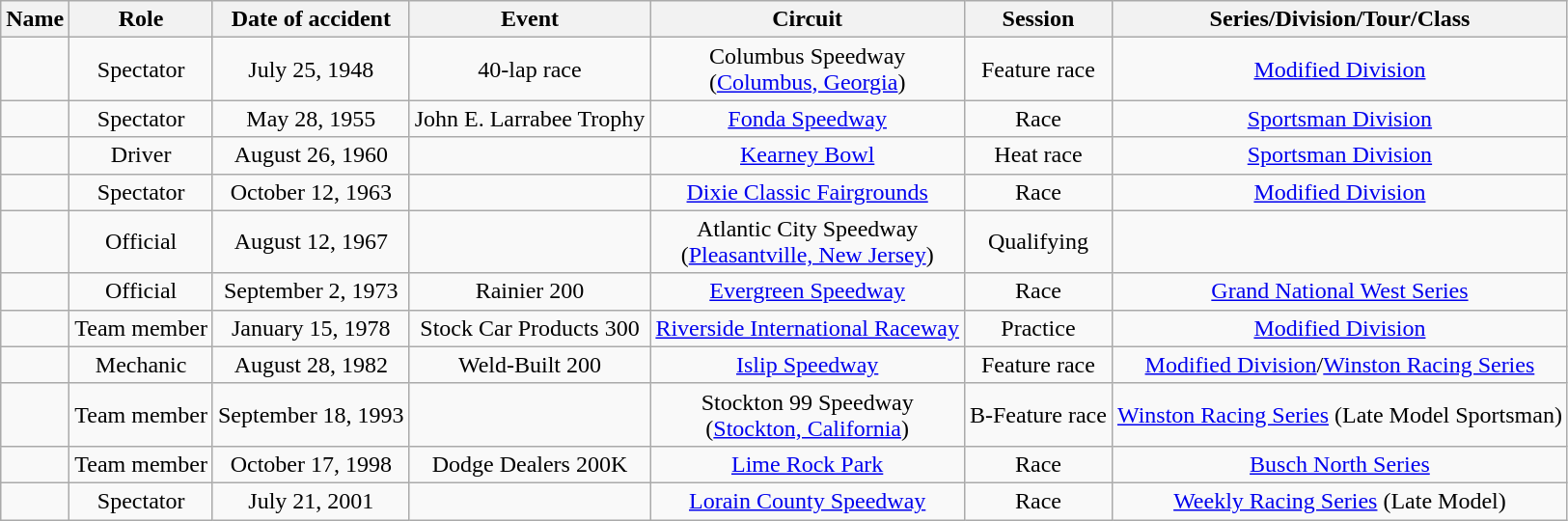<table class="wikitable sortable" style="text-align:center">
<tr>
<th>Name</th>
<th>Role</th>
<th>Date of accident</th>
<th>Event</th>
<th>Circuit</th>
<th>Session</th>
<th>Series/Division/Tour/Class</th>
</tr>
<tr>
<td align="left"></td>
<td>Spectator</td>
<td>July 25, 1948</td>
<td>40-lap race</td>
<td>Columbus Speedway<br>(<a href='#'>Columbus, Georgia</a>)</td>
<td>Feature race</td>
<td><a href='#'>Modified Division</a></td>
</tr>
<tr>
<td align="left"></td>
<td>Spectator</td>
<td>May 28, 1955</td>
<td>John E. Larrabee Trophy</td>
<td><a href='#'>Fonda Speedway</a></td>
<td>Race</td>
<td><a href='#'>Sportsman Division</a></td>
</tr>
<tr>
<td align="left"></td>
<td>Driver</td>
<td>August 26, 1960</td>
<td></td>
<td><a href='#'>Kearney Bowl</a></td>
<td>Heat race</td>
<td><a href='#'>Sportsman Division</a></td>
</tr>
<tr>
<td align="left"></td>
<td>Spectator</td>
<td>October 12, 1963</td>
<td></td>
<td><a href='#'>Dixie Classic Fairgrounds</a></td>
<td>Race</td>
<td><a href='#'>Modified Division</a></td>
</tr>
<tr>
<td align="left"></td>
<td>Official</td>
<td>August 12, 1967</td>
<td></td>
<td>Atlantic City Speedway<br>(<a href='#'>Pleasantville, New Jersey</a>)</td>
<td>Qualifying</td>
<td></td>
</tr>
<tr>
<td align="left"></td>
<td>Official</td>
<td>September 2, 1973</td>
<td>Rainier 200</td>
<td><a href='#'>Evergreen Speedway</a></td>
<td>Race</td>
<td><a href='#'>Grand National West Series</a></td>
</tr>
<tr>
<td align="left"></td>
<td>Team member</td>
<td>January 15, 1978</td>
<td>Stock Car Products 300</td>
<td><a href='#'>Riverside International Raceway</a></td>
<td>Practice</td>
<td><a href='#'>Modified Division</a></td>
</tr>
<tr>
<td align="left"></td>
<td>Mechanic</td>
<td>August 28, 1982</td>
<td>Weld-Built 200</td>
<td><a href='#'>Islip Speedway</a></td>
<td>Feature race</td>
<td><a href='#'>Modified Division</a>/<a href='#'>Winston Racing Series</a></td>
</tr>
<tr>
<td align="left"></td>
<td>Team member</td>
<td>September 18, 1993</td>
<td></td>
<td>Stockton 99 Speedway<br>(<a href='#'>Stockton, California</a>)</td>
<td>B-Feature race</td>
<td><a href='#'>Winston Racing Series</a> (Late Model Sportsman)</td>
</tr>
<tr>
<td align="left"></td>
<td>Team member</td>
<td>October 17, 1998</td>
<td>Dodge Dealers 200K</td>
<td><a href='#'>Lime Rock Park</a></td>
<td>Race</td>
<td><a href='#'>Busch North Series</a></td>
</tr>
<tr>
<td align="left"></td>
<td>Spectator</td>
<td>July 21, 2001</td>
<td></td>
<td><a href='#'>Lorain County Speedway</a></td>
<td>Race</td>
<td><a href='#'>Weekly Racing Series</a> (Late Model)</td>
</tr>
</table>
